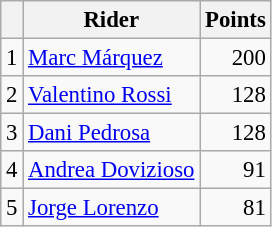<table class="wikitable" style="font-size: 95%;">
<tr>
<th></th>
<th>Rider</th>
<th>Points</th>
</tr>
<tr>
<td align=center>1</td>
<td> <a href='#'>Marc Márquez</a></td>
<td align=right>200</td>
</tr>
<tr>
<td align=center>2</td>
<td> <a href='#'>Valentino Rossi</a></td>
<td align=right>128</td>
</tr>
<tr>
<td align=center>3</td>
<td> <a href='#'>Dani Pedrosa</a></td>
<td align=right>128</td>
</tr>
<tr>
<td align=center>4</td>
<td> <a href='#'>Andrea Dovizioso</a></td>
<td align=right>91</td>
</tr>
<tr>
<td align=center>5</td>
<td> <a href='#'>Jorge Lorenzo</a></td>
<td align=right>81</td>
</tr>
</table>
